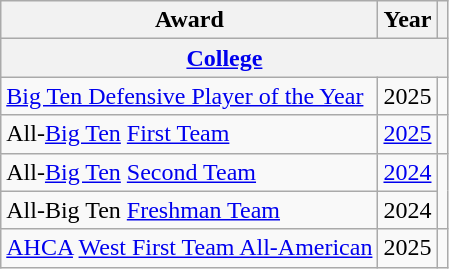<table class="wikitable">
<tr>
<th>Award</th>
<th>Year</th>
<th></th>
</tr>
<tr>
<th colspan="3"><a href='#'>College</a></th>
</tr>
<tr>
<td><a href='#'>Big Ten Defensive Player of the Year</a></td>
<td>2025</td>
<td></td>
</tr>
<tr>
<td>All-<a href='#'>Big Ten</a> <a href='#'>First Team</a></td>
<td><a href='#'>2025</a></td>
<td></td>
</tr>
<tr>
<td>All-<a href='#'>Big Ten</a> <a href='#'>Second Team</a></td>
<td><a href='#'>2024</a></td>
<td rowspan="2"></td>
</tr>
<tr>
<td>All-Big Ten <a href='#'>Freshman Team</a></td>
<td>2024</td>
</tr>
<tr>
<td><a href='#'>AHCA</a> <a href='#'>West First Team All-American</a></td>
<td>2025</td>
<td></td>
</tr>
</table>
